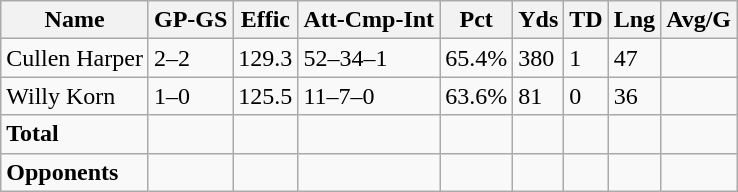<table class="wikitable" style="white-space:nowrap;">
<tr>
<th>Name</th>
<th>GP-GS</th>
<th>Effic</th>
<th>Att-Cmp-Int</th>
<th>Pct</th>
<th>Yds</th>
<th>TD</th>
<th>Lng</th>
<th>Avg/G</th>
</tr>
<tr>
<td>Cullen Harper</td>
<td>2–2</td>
<td>129.3</td>
<td>52–34–1</td>
<td>65.4%</td>
<td>380</td>
<td>1</td>
<td>47</td>
<td> </td>
</tr>
<tr>
<td>Willy Korn</td>
<td>1–0</td>
<td>125.5</td>
<td>11–7–0</td>
<td>63.6%</td>
<td>81</td>
<td>0</td>
<td>36</td>
<td> </td>
</tr>
<tr>
<td><strong>Total</strong></td>
<td></td>
<td></td>
<td></td>
<td></td>
<td></td>
<td> </td>
<td> </td>
<td> </td>
</tr>
<tr>
<td><strong>Opponents</strong></td>
<td> </td>
<td> </td>
<td> </td>
<td> </td>
<td> </td>
<td> </td>
<td> </td>
<td> </td>
</tr>
</table>
